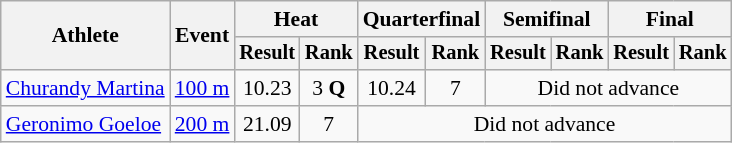<table class=wikitable style="font-size:90%">
<tr>
<th rowspan="2">Athlete</th>
<th rowspan="2">Event</th>
<th colspan="2">Heat</th>
<th colspan="2">Quarterfinal</th>
<th colspan="2">Semifinal</th>
<th colspan="2">Final</th>
</tr>
<tr style="font-size:95%">
<th>Result</th>
<th>Rank</th>
<th>Result</th>
<th>Rank</th>
<th>Result</th>
<th>Rank</th>
<th>Result</th>
<th>Rank</th>
</tr>
<tr align=center>
<td align=left><a href='#'>Churandy Martina</a></td>
<td align=left><a href='#'>100 m</a></td>
<td>10.23</td>
<td>3 <strong>Q</strong></td>
<td>10.24</td>
<td>7</td>
<td colspan=4>Did not advance</td>
</tr>
<tr align=center>
<td align=left><a href='#'>Geronimo Goeloe</a></td>
<td align=left><a href='#'>200 m</a></td>
<td>21.09</td>
<td>7</td>
<td colspan=6>Did not advance</td>
</tr>
</table>
